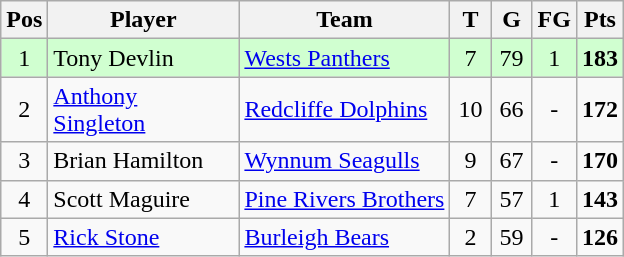<table class="wikitable" style="text-align: center;">
<tr>
<th>Pos</th>
<th width=120>Player</th>
<th>Team</th>
<th width=20>T</th>
<th width=20>G</th>
<th width=20>FG</th>
<th width=20>Pts</th>
</tr>
<tr bgcolor="#d0ffd0">
<td rowspan = 1>1</td>
<td align="left">Tony Devlin</td>
<td align="left"> <a href='#'>Wests Panthers</a></td>
<td>7</td>
<td>79</td>
<td>1</td>
<td><strong>183</strong></td>
</tr>
<tr>
<td rowspan = 1>2</td>
<td align="left"><a href='#'>Anthony Singleton</a></td>
<td align="left"> <a href='#'>Redcliffe Dolphins</a></td>
<td>10</td>
<td>66</td>
<td>-</td>
<td><strong>172</strong></td>
</tr>
<tr>
<td rowspan = 1>3</td>
<td align="left">Brian Hamilton</td>
<td align="left"> <a href='#'>Wynnum Seagulls</a></td>
<td>9</td>
<td>67</td>
<td>-</td>
<td><strong>170</strong></td>
</tr>
<tr>
<td rowspan = 1>4</td>
<td align="left">Scott Maguire</td>
<td align="left"> <a href='#'>Pine Rivers Brothers</a></td>
<td>7</td>
<td>57</td>
<td>1</td>
<td><strong>143</strong></td>
</tr>
<tr>
<td rowspan = 1>5</td>
<td align="left"><a href='#'>Rick Stone</a></td>
<td align="left"> <a href='#'>Burleigh Bears</a></td>
<td>2</td>
<td>59</td>
<td>-</td>
<td><strong>126</strong></td>
</tr>
</table>
